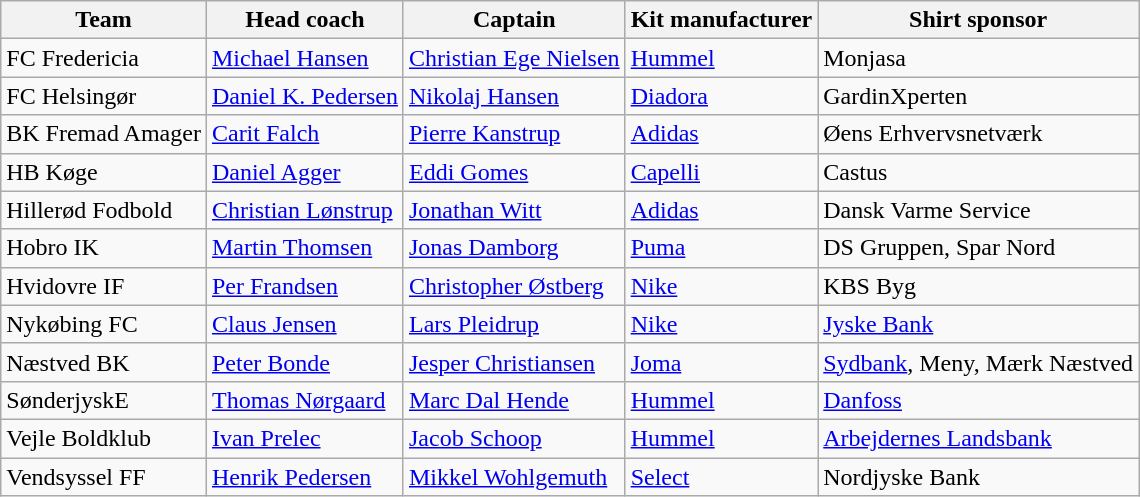<table class="wikitable sortable" style="text-align: left;">
<tr>
<th>Team</th>
<th>Head coach</th>
<th>Captain</th>
<th>Kit manufacturer</th>
<th>Shirt sponsor</th>
</tr>
<tr>
<td>FC Fredericia</td>
<td> <a href='#'>Michael Hansen</a></td>
<td> <a href='#'>Christian Ege Nielsen</a></td>
<td><a href='#'>Hummel</a></td>
<td>Monjasa</td>
</tr>
<tr>
<td>FC Helsingør</td>
<td> <a href='#'>Daniel K. Pedersen</a></td>
<td> <a href='#'>Nikolaj Hansen</a></td>
<td><a href='#'>Diadora</a></td>
<td>GardinXperten</td>
</tr>
<tr>
<td>BK Fremad Amager</td>
<td> <a href='#'>Carit Falch</a></td>
<td> <a href='#'>Pierre Kanstrup</a></td>
<td><a href='#'>Adidas</a></td>
<td>Øens Erhvervsnetværk</td>
</tr>
<tr>
<td>HB Køge</td>
<td> <a href='#'>Daniel Agger</a></td>
<td> <a href='#'>Eddi Gomes</a></td>
<td><a href='#'>Capelli</a></td>
<td>Castus</td>
</tr>
<tr>
<td>Hillerød Fodbold</td>
<td> <a href='#'>Christian Lønstrup</a></td>
<td> <a href='#'>Jonathan Witt</a></td>
<td><a href='#'>Adidas</a></td>
<td>Dansk Varme Service</td>
</tr>
<tr>
<td>Hobro IK</td>
<td> <a href='#'>Martin Thomsen</a></td>
<td> <a href='#'>Jonas Damborg</a></td>
<td><a href='#'>Puma</a></td>
<td>DS Gruppen, Spar Nord</td>
</tr>
<tr>
<td>Hvidovre IF</td>
<td> <a href='#'>Per Frandsen</a></td>
<td> <a href='#'>Christopher Østberg</a></td>
<td><a href='#'>Nike</a></td>
<td>KBS Byg</td>
</tr>
<tr>
<td>Nykøbing FC</td>
<td> <a href='#'>Claus Jensen</a></td>
<td> <a href='#'>Lars Pleidrup</a></td>
<td><a href='#'>Nike</a></td>
<td><a href='#'>Jyske Bank</a></td>
</tr>
<tr>
<td>Næstved BK</td>
<td> <a href='#'>Peter Bonde</a></td>
<td> <a href='#'>Jesper Christiansen</a></td>
<td><a href='#'>Joma</a></td>
<td><a href='#'>Sydbank</a>, Meny, Mærk Næstved</td>
</tr>
<tr>
<td>SønderjyskE</td>
<td> <a href='#'>Thomas Nørgaard</a></td>
<td> <a href='#'>Marc Dal Hende</a></td>
<td><a href='#'>Hummel</a></td>
<td><a href='#'>Danfoss</a></td>
</tr>
<tr>
<td>Vejle Boldklub</td>
<td> <a href='#'>Ivan Prelec</a></td>
<td> <a href='#'>Jacob Schoop</a></td>
<td><a href='#'>Hummel</a></td>
<td><a href='#'>Arbejdernes Landsbank</a></td>
</tr>
<tr>
<td>Vendsyssel FF</td>
<td> <a href='#'>Henrik Pedersen</a></td>
<td> <a href='#'>Mikkel Wohlgemuth</a></td>
<td><a href='#'>Select</a></td>
<td>Nordjyske Bank</td>
</tr>
</table>
